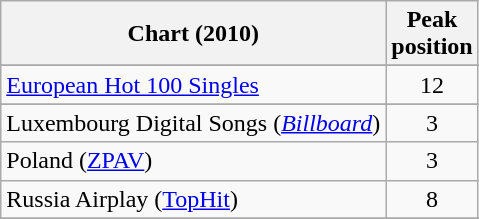<table class="wikitable sortable">
<tr>
<th style="text-align:center;">Chart (2010)</th>
<th style="text-align:center;">Peak<br>position</th>
</tr>
<tr>
</tr>
<tr>
</tr>
<tr>
<td><a href='#'>European Hot 100 Singles</a></td>
<td style="text-align:center;">12</td>
</tr>
<tr>
</tr>
<tr>
</tr>
<tr>
<td>Luxembourg Digital Songs (<em><a href='#'>Billboard</a></em>)</td>
<td style="text-align:center;">3</td>
</tr>
<tr>
<td>Poland (<a href='#'>ZPAV</a>)</td>
<td style="text-align:center;">3</td>
</tr>
<tr>
<td>Russia Airplay (<a href='#'>TopHit</a>)</td>
<td style="text-align:center;">8</td>
</tr>
<tr>
</tr>
<tr>
</tr>
</table>
